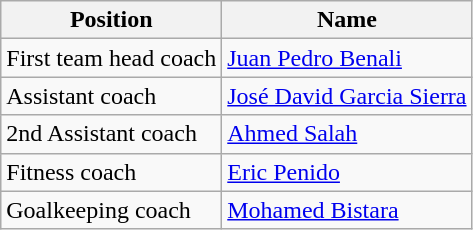<table class="wikitable" style="text-align:center">
<tr>
<th>Position</th>
<th>Name</th>
</tr>
<tr>
<td style="text-align:left;">First team head coach</td>
<td style="text-align:left;"> <a href='#'>Juan Pedro Benali</a> </td>
</tr>
<tr>
<td style="text-align:left;">Assistant coach</td>
<td style="text-align:left;"> <a href='#'>José David Garcia Sierra</a> </td>
</tr>
<tr>
<td style="text-align:left;">2nd Assistant coach</td>
<td style="text-align:left;"> <a href='#'>Ahmed Salah</a></td>
</tr>
<tr>
<td style="text-align:left;">Fitness coach</td>
<td style="text-align:left;"> <a href='#'>Eric Penido</a></td>
</tr>
<tr>
<td style="text-align:left;">Goalkeeping coach</td>
<td style="text-align:left;"> <a href='#'>Mohamed Bistara</a></td>
</tr>
</table>
